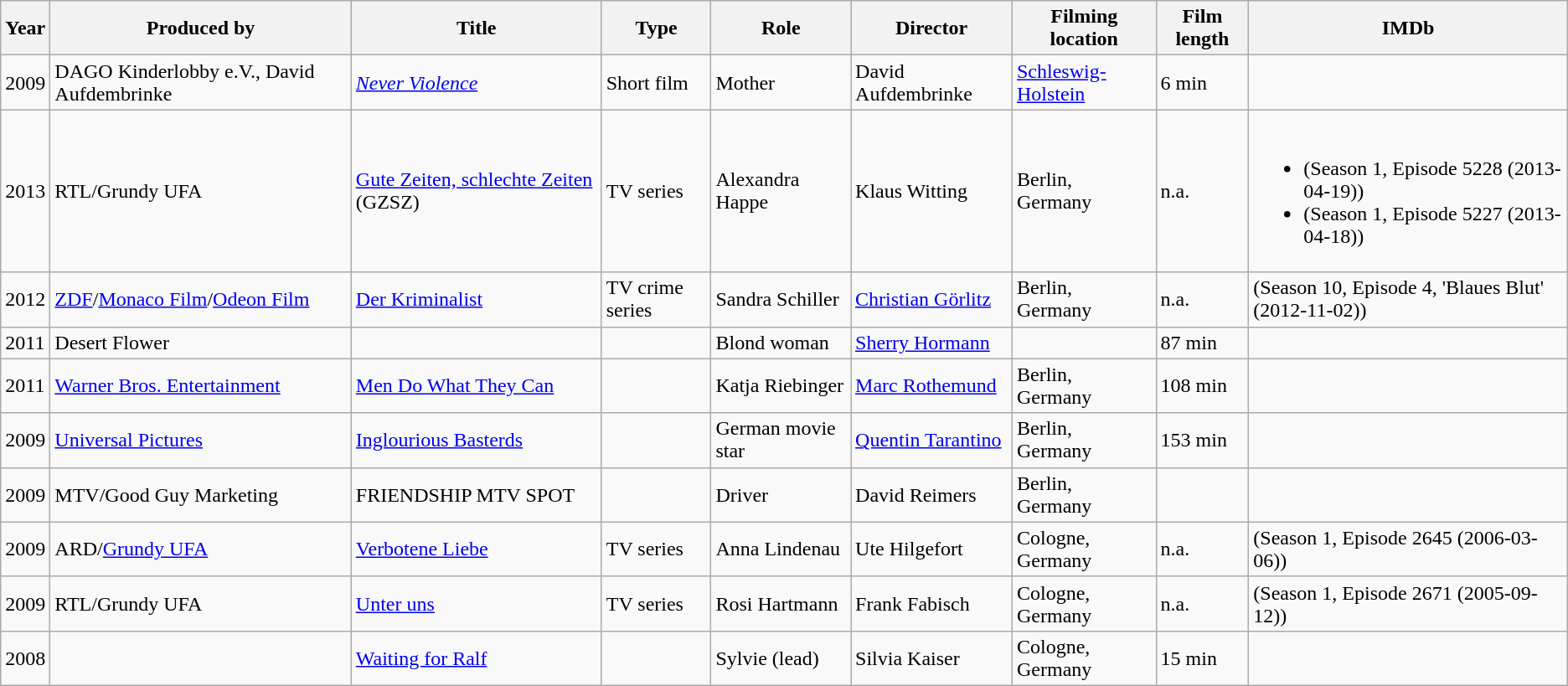<table class="wikitable sortable">
<tr>
<th>Year</th>
<th>Produced by</th>
<th>Title</th>
<th>Type</th>
<th>Role</th>
<th>Director</th>
<th>Filming location</th>
<th>Film length</th>
<th>IMDb</th>
</tr>
<tr>
<td>2009</td>
<td>DAGO Kinderlobby e.V., David Aufdembrinke</td>
<td><em><a href='#'>Never Violence</a></em></td>
<td>Short film</td>
<td>Mother</td>
<td>David Aufdembrinke</td>
<td><a href='#'>Schleswig-Holstein</a></td>
<td>6 min</td>
<td></td>
</tr>
<tr>
<td>2013</td>
<td>RTL/Grundy UFA</td>
<td><a href='#'>Gute Zeiten, schlechte Zeiten</a> (GZSZ)</td>
<td>TV series</td>
<td>Alexandra Happe</td>
<td>Klaus Witting</td>
<td>Berlin, Germany</td>
<td>n.a.</td>
<td><br><ul><li> (Season 1, Episode 5228 (2013-04-19))</li><li> (Season 1, Episode 5227 (2013-04-18))</li></ul></td>
</tr>
<tr>
<td>2012</td>
<td><a href='#'>ZDF</a>/<a href='#'>Monaco Film</a>/<a href='#'>Odeon Film</a></td>
<td><a href='#'>Der Kriminalist</a></td>
<td>TV crime series</td>
<td>Sandra Schiller</td>
<td><a href='#'>Christian Görlitz</a></td>
<td>Berlin, Germany</td>
<td>n.a.</td>
<td> (Season 10, Episode 4, 'Blaues Blut' (2012-11-02))</td>
</tr>
<tr>
<td>2011</td>
<td>Desert Flower</td>
<td></td>
<td></td>
<td>Blond woman</td>
<td><a href='#'>Sherry Hormann</a></td>
<td></td>
<td>87 min</td>
<td></td>
</tr>
<tr>
<td>2011</td>
<td><a href='#'>Warner Bros. Entertainment</a></td>
<td><a href='#'>Men Do What They Can</a></td>
<td></td>
<td>Katja Riebinger</td>
<td><a href='#'>Marc Rothemund</a></td>
<td>Berlin, Germany</td>
<td>108 min</td>
<td></td>
</tr>
<tr>
<td>2009</td>
<td><a href='#'>Universal Pictures</a></td>
<td><a href='#'>Inglourious Basterds</a></td>
<td></td>
<td>German movie star</td>
<td><a href='#'>Quentin Tarantino</a></td>
<td>Berlin, Germany</td>
<td>153 min</td>
<td></td>
</tr>
<tr>
<td>2009</td>
<td>MTV/Good Guy Marketing</td>
<td>FRIENDSHIP MTV SPOT</td>
<td></td>
<td>Driver</td>
<td>David Reimers</td>
<td>Berlin, Germany</td>
<td></td>
<td></td>
</tr>
<tr>
<td>2009</td>
<td>ARD/<a href='#'>Grundy UFA</a></td>
<td><a href='#'>Verbotene Liebe</a></td>
<td>TV series</td>
<td>Anna Lindenau</td>
<td>Ute Hilgefort</td>
<td>Cologne, Germany</td>
<td>n.a.</td>
<td> (Season 1, Episode 2645 (2006-03-06))</td>
</tr>
<tr>
<td>2009</td>
<td>RTL/Grundy UFA</td>
<td><a href='#'>Unter uns</a></td>
<td>TV series</td>
<td>Rosi Hartmann</td>
<td>Frank Fabisch</td>
<td>Cologne, Germany</td>
<td>n.a.</td>
<td> (Season 1, Episode 2671 (2005-09-12))</td>
</tr>
<tr>
<td>2008</td>
<td></td>
<td><a href='#'>Waiting for Ralf</a></td>
<td></td>
<td>Sylvie (lead)</td>
<td>Silvia Kaiser</td>
<td>Cologne, Germany</td>
<td>15 min</td>
<td></td>
</tr>
</table>
